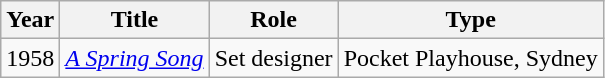<table class="wikitable">
<tr>
<th>Year</th>
<th>Title</th>
<th>Role</th>
<th>Type</th>
</tr>
<tr>
<td>1958</td>
<td><em><a href='#'>A Spring Song</a></em></td>
<td>Set designer</td>
<td>Pocket Playhouse, Sydney</td>
</tr>
</table>
